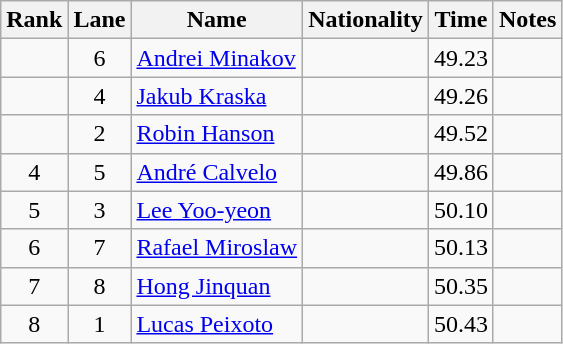<table class="wikitable sortable" style="text-align:center">
<tr>
<th>Rank</th>
<th>Lane</th>
<th>Name</th>
<th>Nationality</th>
<th>Time</th>
<th>Notes</th>
</tr>
<tr>
<td></td>
<td>6</td>
<td align=left><a href='#'>Andrei Minakov</a></td>
<td align=left></td>
<td>49.23</td>
<td></td>
</tr>
<tr>
<td></td>
<td>4</td>
<td align=left><a href='#'>Jakub Kraska</a></td>
<td align=left></td>
<td>49.26</td>
<td></td>
</tr>
<tr>
<td></td>
<td>2</td>
<td align=left><a href='#'>Robin Hanson</a></td>
<td align=left></td>
<td>49.52</td>
<td></td>
</tr>
<tr>
<td>4</td>
<td>5</td>
<td align=left><a href='#'>André Calvelo</a></td>
<td align=left></td>
<td>49.86</td>
<td></td>
</tr>
<tr>
<td>5</td>
<td>3</td>
<td align=left><a href='#'>Lee Yoo-yeon</a></td>
<td align=left></td>
<td>50.10</td>
<td></td>
</tr>
<tr>
<td>6</td>
<td>7</td>
<td align=left><a href='#'>Rafael Miroslaw</a></td>
<td align=left></td>
<td>50.13</td>
<td></td>
</tr>
<tr>
<td>7</td>
<td>8</td>
<td align=left><a href='#'>Hong Jinquan</a></td>
<td align=left></td>
<td>50.35</td>
<td></td>
</tr>
<tr>
<td>8</td>
<td>1</td>
<td align=left><a href='#'>Lucas Peixoto</a></td>
<td align=left></td>
<td>50.43</td>
<td></td>
</tr>
</table>
